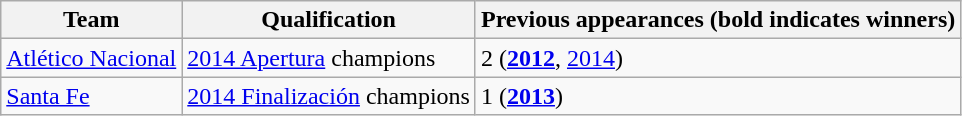<table class="wikitable">
<tr>
<th>Team</th>
<th>Qualification</th>
<th>Previous appearances (bold indicates winners)</th>
</tr>
<tr>
<td><a href='#'>Atlético Nacional</a></td>
<td><a href='#'>2014 Apertura</a> champions</td>
<td>2 (<strong><a href='#'>2012</a></strong>, <a href='#'>2014</a>)</td>
</tr>
<tr>
<td><a href='#'>Santa Fe</a></td>
<td><a href='#'>2014 Finalización</a> champions</td>
<td>1 (<strong><a href='#'>2013</a></strong>)</td>
</tr>
</table>
